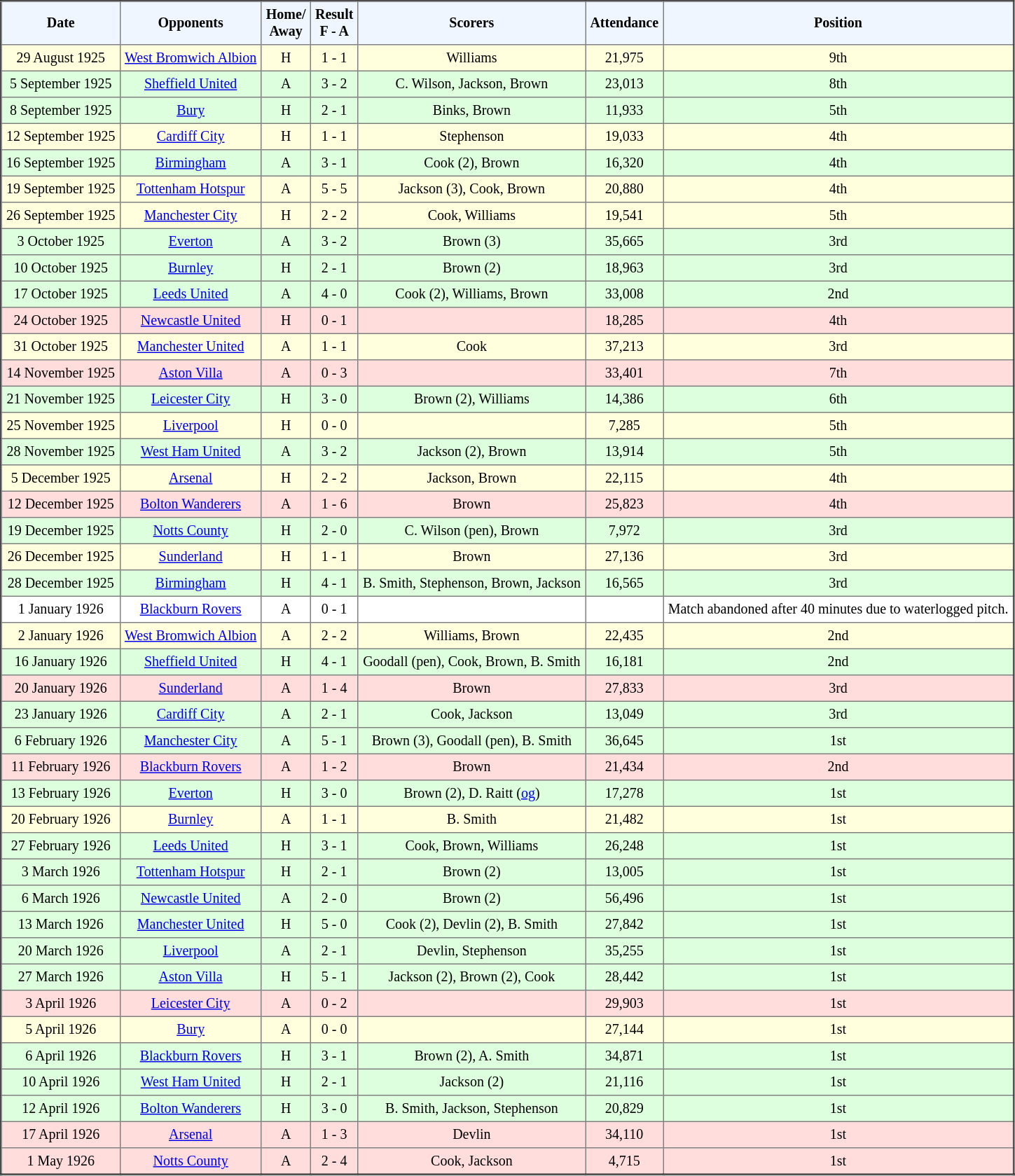<table border="2" cellpadding="4" style="border-collapse:collapse; text-align:center; font-size:smaller;">
<tr style="background:#f0f6ff;">
<th><strong>Date</strong></th>
<th><strong>Opponents</strong></th>
<th><strong>Home/<br>Away</strong></th>
<th><strong>Result<br>F - A</strong></th>
<th><strong>Scorers</strong></th>
<th><strong>Attendance</strong></th>
<th><strong>Position</strong></th>
</tr>
<tr bgcolor="#ffffdd">
<td>29 August 1925</td>
<td><a href='#'>West Bromwich Albion</a></td>
<td>H</td>
<td>1 - 1</td>
<td>Williams</td>
<td>21,975</td>
<td>9th</td>
</tr>
<tr bgcolor="#ddffdd">
<td>5 September 1925</td>
<td><a href='#'>Sheffield United</a></td>
<td>A</td>
<td>3 - 2</td>
<td>C. Wilson, Jackson, Brown</td>
<td>23,013</td>
<td>8th</td>
</tr>
<tr bgcolor="#ddffdd">
<td>8 September 1925</td>
<td><a href='#'>Bury</a></td>
<td>H</td>
<td>2 - 1</td>
<td>Binks, Brown</td>
<td>11,933</td>
<td>5th</td>
</tr>
<tr bgcolor="#ffffdd">
<td>12 September 1925</td>
<td><a href='#'>Cardiff City</a></td>
<td>H</td>
<td>1 - 1</td>
<td>Stephenson</td>
<td>19,033</td>
<td>4th</td>
</tr>
<tr bgcolor="#ddffdd">
<td>16 September 1925</td>
<td><a href='#'>Birmingham</a></td>
<td>A</td>
<td>3 - 1</td>
<td>Cook (2), Brown</td>
<td>16,320</td>
<td>4th</td>
</tr>
<tr bgcolor="#ffffdd">
<td>19 September 1925</td>
<td><a href='#'>Tottenham Hotspur</a></td>
<td>A</td>
<td>5 - 5</td>
<td>Jackson (3), Cook, Brown</td>
<td>20,880</td>
<td>4th</td>
</tr>
<tr bgcolor="#ffffdd">
<td>26 September 1925</td>
<td><a href='#'>Manchester City</a></td>
<td>H</td>
<td>2 - 2</td>
<td>Cook, Williams</td>
<td>19,541</td>
<td>5th</td>
</tr>
<tr bgcolor="#ddffdd">
<td>3 October 1925</td>
<td><a href='#'>Everton</a></td>
<td>A</td>
<td>3 - 2</td>
<td>Brown (3)</td>
<td>35,665</td>
<td>3rd</td>
</tr>
<tr bgcolor="#ddffdd">
<td>10 October 1925</td>
<td><a href='#'>Burnley</a></td>
<td>H</td>
<td>2 - 1</td>
<td>Brown (2)</td>
<td>18,963</td>
<td>3rd</td>
</tr>
<tr bgcolor="#ddffdd">
<td>17 October 1925</td>
<td><a href='#'>Leeds United</a></td>
<td>A</td>
<td>4 - 0</td>
<td>Cook (2), Williams, Brown</td>
<td>33,008</td>
<td>2nd</td>
</tr>
<tr bgcolor="#ffdddd">
<td>24 October 1925</td>
<td><a href='#'>Newcastle United</a></td>
<td>H</td>
<td>0 - 1</td>
<td></td>
<td>18,285</td>
<td>4th</td>
</tr>
<tr bgcolor="#ffffdd">
<td>31 October 1925</td>
<td><a href='#'>Manchester United</a></td>
<td>A</td>
<td>1 - 1</td>
<td>Cook</td>
<td>37,213</td>
<td>3rd</td>
</tr>
<tr bgcolor="#ffdddd">
<td>14 November 1925</td>
<td><a href='#'>Aston Villa</a></td>
<td>A</td>
<td>0 - 3</td>
<td></td>
<td>33,401</td>
<td>7th</td>
</tr>
<tr bgcolor="#ddffdd">
<td>21 November 1925</td>
<td><a href='#'>Leicester City</a></td>
<td>H</td>
<td>3 - 0</td>
<td>Brown (2), Williams</td>
<td>14,386</td>
<td>6th</td>
</tr>
<tr bgcolor="#ffffdd">
<td>25 November 1925</td>
<td><a href='#'>Liverpool</a></td>
<td>H</td>
<td>0 - 0</td>
<td></td>
<td>7,285</td>
<td>5th</td>
</tr>
<tr bgcolor="#ddffdd">
<td>28 November 1925</td>
<td><a href='#'>West Ham United</a></td>
<td>A</td>
<td>3 - 2</td>
<td>Jackson (2), Brown</td>
<td>13,914</td>
<td>5th</td>
</tr>
<tr bgcolor="#ffffdd">
<td>5 December 1925</td>
<td><a href='#'>Arsenal</a></td>
<td>H</td>
<td>2 - 2</td>
<td>Jackson, Brown</td>
<td>22,115</td>
<td>4th</td>
</tr>
<tr bgcolor="#ffdddd">
<td>12 December 1925</td>
<td><a href='#'>Bolton Wanderers</a></td>
<td>A</td>
<td>1 - 6</td>
<td>Brown</td>
<td>25,823</td>
<td>4th</td>
</tr>
<tr bgcolor="#ddffdd">
<td>19 December 1925</td>
<td><a href='#'>Notts County</a></td>
<td>H</td>
<td>2 - 0</td>
<td>C. Wilson (pen), Brown</td>
<td>7,972</td>
<td>3rd</td>
</tr>
<tr bgcolor="#ffffdd">
<td>26 December 1925</td>
<td><a href='#'>Sunderland</a></td>
<td>H</td>
<td>1 - 1</td>
<td>Brown</td>
<td>27,136</td>
<td>3rd</td>
</tr>
<tr bgcolor="#ddffdd">
<td>28 December 1925</td>
<td><a href='#'>Birmingham</a></td>
<td>H</td>
<td>4 - 1</td>
<td>B. Smith, Stephenson, Brown, Jackson</td>
<td>16,565</td>
<td>3rd</td>
</tr>
<tr bgcolor="#ffffff">
<td>1 January 1926</td>
<td><a href='#'>Blackburn Rovers</a></td>
<td>A</td>
<td>0 - 1</td>
<td></td>
<td></td>
<td>Match abandoned after 40 minutes due to waterlogged pitch.</td>
</tr>
<tr bgcolor="#ffffdd">
<td>2 January 1926</td>
<td><a href='#'>West Bromwich Albion</a></td>
<td>A</td>
<td>2 - 2</td>
<td>Williams, Brown</td>
<td>22,435</td>
<td>2nd</td>
</tr>
<tr bgcolor="#ddffdd">
<td>16 January 1926</td>
<td><a href='#'>Sheffield United</a></td>
<td>H</td>
<td>4 - 1</td>
<td>Goodall (pen), Cook, Brown, B. Smith</td>
<td>16,181</td>
<td>2nd</td>
</tr>
<tr bgcolor="#ffdddd">
<td>20 January 1926</td>
<td><a href='#'>Sunderland</a></td>
<td>A</td>
<td>1 - 4</td>
<td>Brown</td>
<td>27,833</td>
<td>3rd</td>
</tr>
<tr bgcolor="#ddffdd">
<td>23 January 1926</td>
<td><a href='#'>Cardiff City</a></td>
<td>A</td>
<td>2 - 1</td>
<td>Cook, Jackson</td>
<td>13,049</td>
<td>3rd</td>
</tr>
<tr bgcolor="#ddffdd">
<td>6 February 1926</td>
<td><a href='#'>Manchester City</a></td>
<td>A</td>
<td>5 - 1</td>
<td>Brown (3), Goodall (pen), B. Smith</td>
<td>36,645</td>
<td>1st</td>
</tr>
<tr bgcolor="#ffdddd">
<td>11 February 1926</td>
<td><a href='#'>Blackburn Rovers</a></td>
<td>A</td>
<td>1 - 2</td>
<td>Brown</td>
<td>21,434</td>
<td>2nd</td>
</tr>
<tr bgcolor="#ddffdd">
<td>13 February 1926</td>
<td><a href='#'>Everton</a></td>
<td>H</td>
<td>3 - 0</td>
<td>Brown (2), D. Raitt (<a href='#'>og</a>)</td>
<td>17,278</td>
<td>1st</td>
</tr>
<tr bgcolor="#ffffdd">
<td>20 February 1926</td>
<td><a href='#'>Burnley</a></td>
<td>A</td>
<td>1 - 1</td>
<td>B. Smith</td>
<td>21,482</td>
<td>1st</td>
</tr>
<tr bgcolor="#ddffdd">
<td>27 February 1926</td>
<td><a href='#'>Leeds United</a></td>
<td>H</td>
<td>3 - 1</td>
<td>Cook, Brown, Williams</td>
<td>26,248</td>
<td>1st</td>
</tr>
<tr bgcolor="#ddffdd">
<td>3 March 1926</td>
<td><a href='#'>Tottenham Hotspur</a></td>
<td>H</td>
<td>2 - 1</td>
<td>Brown (2)</td>
<td>13,005</td>
<td>1st</td>
</tr>
<tr bgcolor="#ddffdd">
<td>6 March 1926</td>
<td><a href='#'>Newcastle United</a></td>
<td>A</td>
<td>2 - 0</td>
<td>Brown (2)</td>
<td>56,496</td>
<td>1st</td>
</tr>
<tr bgcolor="#ddffdd">
<td>13 March 1926</td>
<td><a href='#'>Manchester United</a></td>
<td>H</td>
<td>5 - 0</td>
<td>Cook (2), Devlin (2), B. Smith</td>
<td>27,842</td>
<td>1st</td>
</tr>
<tr bgcolor="#ddffdd">
<td>20 March 1926</td>
<td><a href='#'>Liverpool</a></td>
<td>A</td>
<td>2 - 1</td>
<td>Devlin, Stephenson</td>
<td>35,255</td>
<td>1st</td>
</tr>
<tr bgcolor="#ddffdd">
<td>27 March 1926</td>
<td><a href='#'>Aston Villa</a></td>
<td>H</td>
<td>5 - 1</td>
<td>Jackson (2), Brown (2), Cook</td>
<td>28,442</td>
<td>1st</td>
</tr>
<tr bgcolor="#ffdddd">
<td>3 April 1926</td>
<td><a href='#'>Leicester City</a></td>
<td>A</td>
<td>0 - 2</td>
<td></td>
<td>29,903</td>
<td>1st</td>
</tr>
<tr bgcolor="#ffffdd">
<td>5 April 1926</td>
<td><a href='#'>Bury</a></td>
<td>A</td>
<td>0 - 0</td>
<td></td>
<td>27,144</td>
<td>1st</td>
</tr>
<tr bgcolor="#ddffdd">
<td>6 April 1926</td>
<td><a href='#'>Blackburn Rovers</a></td>
<td>H</td>
<td>3 - 1</td>
<td>Brown (2), A. Smith</td>
<td>34,871</td>
<td>1st</td>
</tr>
<tr bgcolor="#ddffdd">
<td>10 April 1926</td>
<td><a href='#'>West Ham United</a></td>
<td>H</td>
<td>2 - 1</td>
<td>Jackson (2)</td>
<td>21,116</td>
<td>1st</td>
</tr>
<tr bgcolor="#ddffdd">
<td>12 April 1926</td>
<td><a href='#'>Bolton Wanderers</a></td>
<td>H</td>
<td>3 - 0</td>
<td>B. Smith, Jackson, Stephenson</td>
<td>20,829</td>
<td>1st</td>
</tr>
<tr bgcolor="#ffdddd">
<td>17 April 1926</td>
<td><a href='#'>Arsenal</a></td>
<td>A</td>
<td>1 - 3</td>
<td>Devlin</td>
<td>34,110</td>
<td>1st</td>
</tr>
<tr bgcolor="#ffdddd">
<td>1 May 1926</td>
<td><a href='#'>Notts County</a></td>
<td>A</td>
<td>2 - 4</td>
<td>Cook, Jackson</td>
<td>4,715</td>
<td>1st</td>
</tr>
</table>
